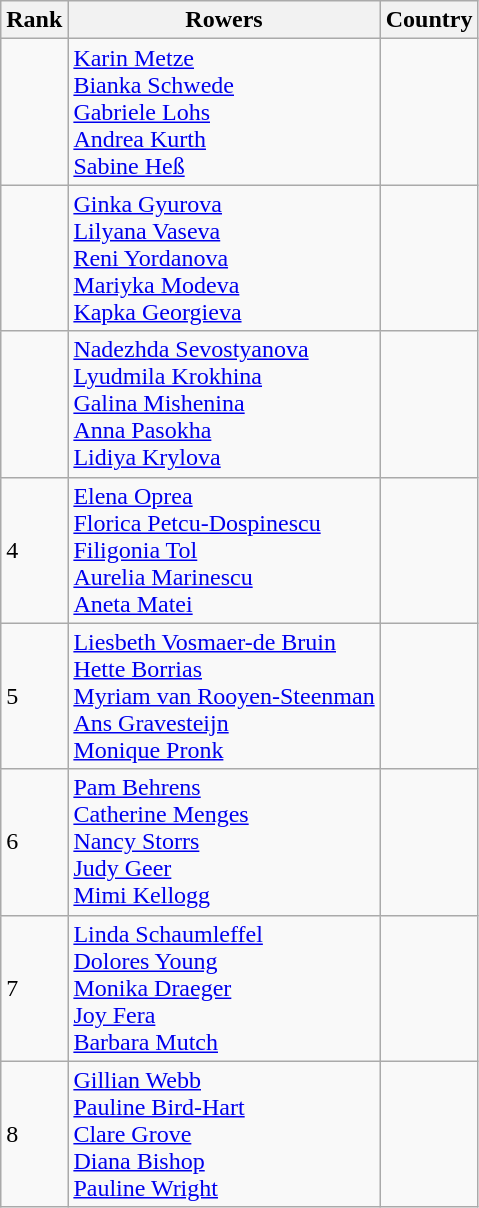<table class="wikitable sortable">
<tr>
<th>Rank</th>
<th>Rowers</th>
<th>Country</th>
</tr>
<tr>
<td></td>
<td><a href='#'>Karin Metze</a><br><a href='#'>Bianka Schwede</a><br><a href='#'>Gabriele Lohs</a><br><a href='#'>Andrea Kurth</a><br><a href='#'>Sabine Heß</a></td>
<td></td>
</tr>
<tr>
<td></td>
<td><a href='#'>Ginka Gyurova</a><br><a href='#'>Lilyana Vaseva</a><br><a href='#'>Reni Yordanova</a><br><a href='#'>Mariyka Modeva</a><br><a href='#'>Kapka Georgieva</a></td>
<td></td>
</tr>
<tr>
<td></td>
<td><a href='#'>Nadezhda Sevostyanova</a><br><a href='#'>Lyudmila Krokhina</a><br><a href='#'>Galina Mishenina</a><br><a href='#'>Anna Pasokha</a><br><a href='#'>Lidiya Krylova</a></td>
<td></td>
</tr>
<tr>
<td>4</td>
<td><a href='#'>Elena Oprea</a><br><a href='#'>Florica Petcu-Dospinescu</a><br><a href='#'>Filigonia Tol</a><br><a href='#'>Aurelia Marinescu</a><br><a href='#'>Aneta Matei</a></td>
<td></td>
</tr>
<tr>
<td>5</td>
<td><a href='#'>Liesbeth Vosmaer-de Bruin</a><br><a href='#'>Hette Borrias</a><br><a href='#'>Myriam van Rooyen-Steenman</a><br><a href='#'>Ans Gravesteijn</a><br><a href='#'>Monique Pronk</a></td>
<td></td>
</tr>
<tr>
<td>6</td>
<td><a href='#'>Pam Behrens</a><br><a href='#'>Catherine Menges</a><br><a href='#'>Nancy Storrs</a><br><a href='#'>Judy Geer</a><br><a href='#'>Mimi Kellogg</a></td>
<td></td>
</tr>
<tr>
<td>7</td>
<td><a href='#'>Linda Schaumleffel</a><br><a href='#'>Dolores Young</a><br><a href='#'>Monika Draeger</a><br><a href='#'>Joy Fera</a><br><a href='#'>Barbara Mutch</a></td>
<td></td>
</tr>
<tr>
<td>8</td>
<td><a href='#'>Gillian Webb</a><br><a href='#'>Pauline Bird-Hart</a><br><a href='#'>Clare Grove</a><br><a href='#'>Diana Bishop</a><br><a href='#'>Pauline Wright</a></td>
<td></td>
</tr>
</table>
